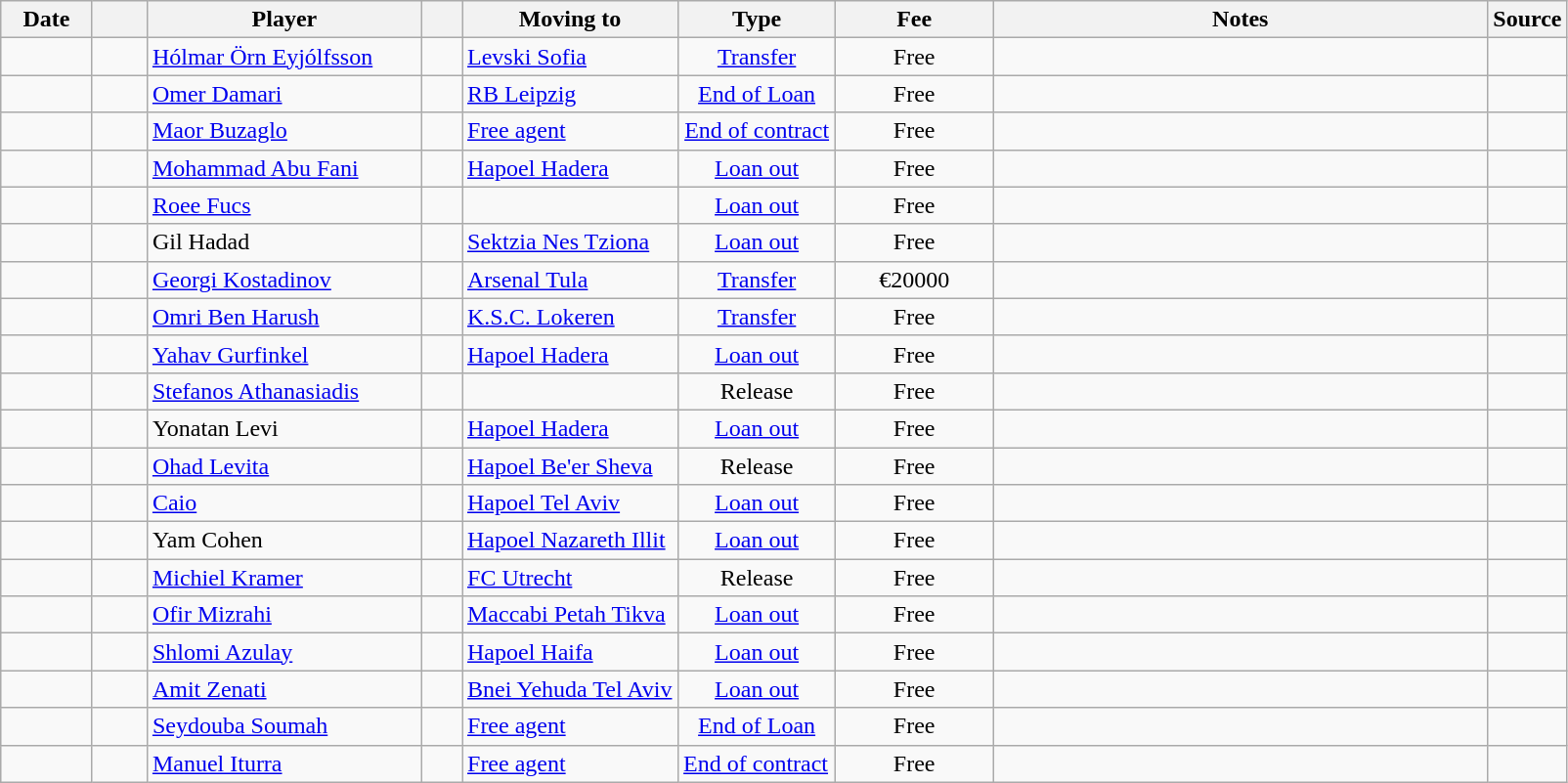<table class="wikitable sortable">
<tr>
<th style="width:55px;">Date</th>
<th style="width:30px;"></th>
<th style="width:180px;">Player</th>
<th style="width:20px;"></th>
<th style="width:140px;">Moving to</th>
<th style="width:100px;" class="unsortable">Type</th>
<th style="width:100px;" class="unsortable">Fee</th>
<th style="width:330px;" class="unsortable">Notes</th>
<th style="width:10px;">Source</th>
</tr>
<tr>
<td></td>
<td align=center></td>
<td> <a href='#'>Hólmar Örn Eyjólfsson</a></td>
<td></td>
<td> <a href='#'>Levski Sofia</a></td>
<td align=center><a href='#'>Transfer</a></td>
<td align=center>Free</td>
<td align=center></td>
<td></td>
</tr>
<tr>
<td></td>
<td align=center></td>
<td> <a href='#'>Omer Damari</a></td>
<td></td>
<td> <a href='#'>RB Leipzig</a></td>
<td align=center><a href='#'>End of Loan</a></td>
<td align=center>Free</td>
<td align=center></td>
<td></td>
</tr>
<tr>
<td></td>
<td align=center></td>
<td> <a href='#'>Maor Buzaglo</a></td>
<td></td>
<td><a href='#'>Free agent</a></td>
<td align=center><a href='#'>End of contract</a></td>
<td align=center>Free</td>
<td align=center></td>
<td></td>
</tr>
<tr>
<td></td>
<td align=center></td>
<td> <a href='#'>Mohammad Abu Fani</a></td>
<td></td>
<td> <a href='#'>Hapoel Hadera</a></td>
<td align=center><a href='#'>Loan out</a></td>
<td align=center>Free</td>
<td align=center></td>
<td></td>
</tr>
<tr>
<td></td>
<td align=center></td>
<td> <a href='#'>Roee Fucs</a></td>
<td></td>
<td></td>
<td align=center><a href='#'>Loan out</a></td>
<td align=center>Free</td>
<td align=center></td>
<td></td>
</tr>
<tr>
<td></td>
<td align=center></td>
<td> Gil Hadad</td>
<td></td>
<td> <a href='#'>Sektzia Nes Tziona</a></td>
<td align=center><a href='#'>Loan out</a></td>
<td align=center>Free</td>
<td align=center></td>
<td></td>
</tr>
<tr>
<td></td>
<td align=center></td>
<td> <a href='#'>Georgi Kostadinov</a></td>
<td></td>
<td> <a href='#'>Arsenal Tula</a></td>
<td align=center><a href='#'>Transfer</a></td>
<td align=center>€20000</td>
<td align=center></td>
<td></td>
</tr>
<tr>
<td></td>
<td align=center></td>
<td> <a href='#'>Omri Ben Harush</a></td>
<td></td>
<td> <a href='#'>K.S.C. Lokeren</a></td>
<td align=center><a href='#'>Transfer</a></td>
<td align=center>Free</td>
<td align=center></td>
<td></td>
</tr>
<tr>
<td></td>
<td align=center></td>
<td> <a href='#'>Yahav Gurfinkel</a></td>
<td></td>
<td> <a href='#'>Hapoel Hadera</a></td>
<td align=center><a href='#'>Loan out</a></td>
<td align=center>Free</td>
<td align=center></td>
<td></td>
</tr>
<tr>
<td></td>
<td align=center></td>
<td> <a href='#'>Stefanos Athanasiadis</a></td>
<td></td>
<td align=center></td>
<td align=center>Release</td>
<td align=center>Free</td>
<td align=center></td>
<td></td>
</tr>
<tr>
<td></td>
<td align=center></td>
<td> Yonatan Levi</td>
<td></td>
<td> <a href='#'>Hapoel Hadera</a></td>
<td align=center><a href='#'>Loan out</a></td>
<td align=center>Free</td>
<td align=center></td>
<td></td>
</tr>
<tr>
<td></td>
<td align=center></td>
<td> <a href='#'>Ohad Levita</a></td>
<td></td>
<td> <a href='#'>Hapoel Be'er Sheva</a></td>
<td align=center>Release</td>
<td align=center>Free</td>
<td align=center></td>
<td></td>
</tr>
<tr>
<td></td>
<td align=center></td>
<td> <a href='#'>Caio</a></td>
<td></td>
<td> <a href='#'>Hapoel Tel Aviv</a></td>
<td align=center><a href='#'>Loan out</a></td>
<td align=center>Free</td>
<td align=center></td>
<td></td>
</tr>
<tr>
<td></td>
<td align=center></td>
<td> Yam Cohen</td>
<td></td>
<td> <a href='#'>Hapoel Nazareth Illit</a></td>
<td align=center><a href='#'>Loan out</a></td>
<td align=center>Free</td>
<td align=center></td>
<td></td>
</tr>
<tr>
<td></td>
<td align=center></td>
<td> <a href='#'>Michiel Kramer</a></td>
<td></td>
<td> <a href='#'>FC Utrecht</a></td>
<td align=center>Release</td>
<td align=center>Free</td>
<td align=center></td>
<td></td>
</tr>
<tr>
<td></td>
<td align=center></td>
<td> <a href='#'>Ofir Mizrahi</a></td>
<td></td>
<td> <a href='#'>Maccabi Petah Tikva</a></td>
<td align=center><a href='#'>Loan out</a></td>
<td align=center>Free</td>
<td align=center></td>
<td></td>
</tr>
<tr>
<td></td>
<td align=center></td>
<td> <a href='#'>Shlomi Azulay</a></td>
<td></td>
<td> <a href='#'>Hapoel Haifa</a></td>
<td align=center><a href='#'>Loan out</a></td>
<td align=center>Free</td>
<td align=center></td>
<td></td>
</tr>
<tr>
<td></td>
<td align=center></td>
<td> <a href='#'>Amit Zenati</a></td>
<td></td>
<td> <a href='#'>Bnei Yehuda Tel Aviv</a></td>
<td align=center><a href='#'>Loan out</a></td>
<td align=center>Free</td>
<td align=center></td>
<td></td>
</tr>
<tr>
<td></td>
<td align=center></td>
<td> <a href='#'>Seydouba Soumah</a></td>
<td></td>
<td><a href='#'>Free agent</a></td>
<td align=center><a href='#'>End of Loan</a></td>
<td align=center>Free</td>
<td align=center></td>
<td></td>
</tr>
<tr>
<td></td>
<td align=center></td>
<td> <a href='#'>Manuel Iturra</a></td>
<td></td>
<td><a href='#'>Free agent</a></td>
<td><a href='#'>End of contract</a></td>
<td align=center>Free</td>
<td align=center></td>
<td></td>
</tr>
</table>
